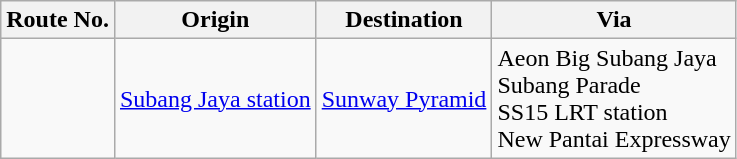<table class="wikitable">
<tr>
<th>Route No.</th>
<th>Origin</th>
<th>Destination</th>
<th>Via</th>
</tr>
<tr>
<td></td>
<td> <a href='#'>Subang Jaya station</a></td>
<td><a href='#'>Sunway Pyramid</a></td>
<td>Aeon Big Subang Jaya <br> Subang Parade <br>  SS15 LRT station <br> New Pantai Expressway</td>
</tr>
</table>
